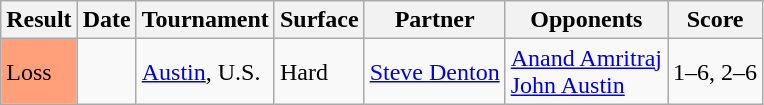<table class="sortable wikitable">
<tr>
<th>Result</th>
<th>Date</th>
<th>Tournament</th>
<th>Surface</th>
<th>Partner</th>
<th>Opponents</th>
<th class="unsortable">Score</th>
</tr>
<tr>
<td style="background:#ffa07a;">Loss</td>
<td></td>
<td><a href='#'>Austin</a>, U.S.</td>
<td>Hard</td>
<td> <a href='#'>Steve Denton</a></td>
<td> <a href='#'>Anand Amritraj</a><br> <a href='#'>John Austin</a></td>
<td>1–6, 2–6</td>
</tr>
</table>
